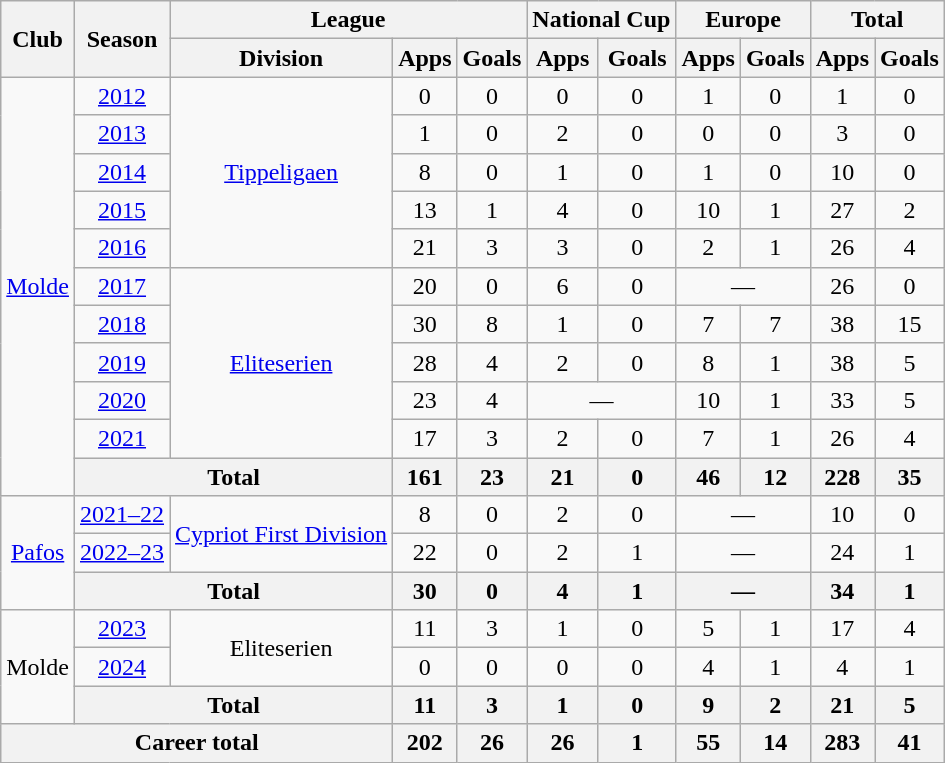<table class="wikitable" style="text-align: center;">
<tr>
<th rowspan="2">Club</th>
<th rowspan="2">Season</th>
<th colspan="3">League</th>
<th colspan="2">National Cup</th>
<th colspan="2">Europe</th>
<th colspan="2">Total</th>
</tr>
<tr>
<th>Division</th>
<th>Apps</th>
<th>Goals</th>
<th>Apps</th>
<th>Goals</th>
<th>Apps</th>
<th>Goals</th>
<th>Apps</th>
<th>Goals</th>
</tr>
<tr>
<td rowspan="11"><a href='#'>Molde</a></td>
<td><a href='#'>2012</a></td>
<td rowspan="5"><a href='#'>Tippeligaen</a></td>
<td>0</td>
<td>0</td>
<td>0</td>
<td>0</td>
<td>1</td>
<td>0</td>
<td>1</td>
<td>0</td>
</tr>
<tr>
<td><a href='#'>2013</a></td>
<td>1</td>
<td>0</td>
<td>2</td>
<td>0</td>
<td>0</td>
<td>0</td>
<td>3</td>
<td>0</td>
</tr>
<tr>
<td><a href='#'>2014</a></td>
<td>8</td>
<td>0</td>
<td>1</td>
<td>0</td>
<td>1</td>
<td>0</td>
<td>10</td>
<td>0</td>
</tr>
<tr>
<td><a href='#'>2015</a></td>
<td>13</td>
<td>1</td>
<td>4</td>
<td>0</td>
<td>10</td>
<td>1</td>
<td>27</td>
<td>2</td>
</tr>
<tr>
<td><a href='#'>2016</a></td>
<td>21</td>
<td>3</td>
<td>3</td>
<td>0</td>
<td>2</td>
<td>1</td>
<td>26</td>
<td>4</td>
</tr>
<tr>
<td><a href='#'>2017</a></td>
<td rowspan="5"><a href='#'>Eliteserien</a></td>
<td>20</td>
<td>0</td>
<td>6</td>
<td>0</td>
<td colspan="2">—</td>
<td>26</td>
<td>0</td>
</tr>
<tr>
<td><a href='#'>2018</a></td>
<td>30</td>
<td>8</td>
<td>1</td>
<td>0</td>
<td>7</td>
<td>7</td>
<td>38</td>
<td>15</td>
</tr>
<tr>
<td><a href='#'>2019</a></td>
<td>28</td>
<td>4</td>
<td>2</td>
<td>0</td>
<td>8</td>
<td>1</td>
<td>38</td>
<td>5</td>
</tr>
<tr>
<td><a href='#'>2020</a></td>
<td>23</td>
<td>4</td>
<td colspan="2">—</td>
<td>10</td>
<td>1</td>
<td>33</td>
<td>5</td>
</tr>
<tr>
<td><a href='#'>2021</a></td>
<td>17</td>
<td>3</td>
<td>2</td>
<td>0</td>
<td>7</td>
<td>1</td>
<td>26</td>
<td>4</td>
</tr>
<tr>
<th colspan="2">Total</th>
<th>161</th>
<th>23</th>
<th>21</th>
<th>0</th>
<th>46</th>
<th>12</th>
<th>228</th>
<th>35</th>
</tr>
<tr>
<td rowspan="3"><a href='#'>Pafos</a></td>
<td><a href='#'>2021–22</a></td>
<td rowspan="2"><a href='#'>Cypriot First Division</a></td>
<td>8</td>
<td>0</td>
<td>2</td>
<td>0</td>
<td colspan="2">—</td>
<td>10</td>
<td>0</td>
</tr>
<tr>
<td><a href='#'>2022–23</a></td>
<td>22</td>
<td>0</td>
<td>2</td>
<td>1</td>
<td colspan="2">—</td>
<td>24</td>
<td>1</td>
</tr>
<tr>
<th colspan="2">Total</th>
<th>30</th>
<th>0</th>
<th>4</th>
<th>1</th>
<th colspan="2">—</th>
<th>34</th>
<th>1</th>
</tr>
<tr>
<td rowspan="3">Molde</td>
<td><a href='#'>2023</a></td>
<td rowspan="2">Eliteserien</td>
<td>11</td>
<td>3</td>
<td>1</td>
<td>0</td>
<td>5</td>
<td>1</td>
<td>17</td>
<td>4</td>
</tr>
<tr>
<td><a href='#'>2024</a></td>
<td>0</td>
<td>0</td>
<td>0</td>
<td>0</td>
<td>4</td>
<td>1</td>
<td>4</td>
<td>1</td>
</tr>
<tr>
<th colspan="2">Total</th>
<th>11</th>
<th>3</th>
<th>1</th>
<th>0</th>
<th>9</th>
<th>2</th>
<th>21</th>
<th>5</th>
</tr>
<tr>
<th colspan="3">Career total</th>
<th>202</th>
<th>26</th>
<th>26</th>
<th>1</th>
<th>55</th>
<th>14</th>
<th>283</th>
<th>41</th>
</tr>
</table>
